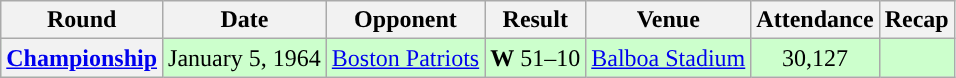<table class="wikitable" style="text-align:center">
<tr>
<th scope="col">Round</th>
<th scope="col">Date</th>
<th scope="col">Opponent</th>
<th scope="col">Result</th>
<th scope="col">Venue</th>
<th scope="col">Attendance</th>
<th scope="col">Recap</th>
</tr>
<tr style="background:#cfc">
<th><a href='#'>Championship</a></th>
<td>January 5, 1964</td>
<td><a href='#'>Boston Patriots</a></td>
<td><strong>W</strong> 51–10</td>
<td><a href='#'>Balboa Stadium</a></td>
<td>30,127</td>
<td></td>
</tr>
</table>
